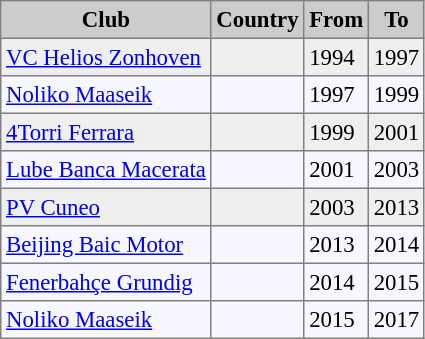<table bgcolor="#f7f8ff" cellpadding="3" cellspacing="0" border="1" style="font-size: 95%; border: gray solid 1px; border-collapse: collapse;">
<tr bgcolor="#CCCCCC">
<td align="center"><strong>Club</strong></td>
<td align="center"><strong>Country</strong></td>
<td align="center"><strong>From</strong></td>
<td align="center"><strong>To</strong></td>
</tr>
<tr bgcolor="#EFEFEF" align=left>
<td><a href='#'>VC Helios Zonhoven</a></td>
<td></td>
<td>1994</td>
<td>1997</td>
</tr>
<tr align="left">
<td><a href='#'>Noliko Maaseik</a></td>
<td></td>
<td>1997</td>
<td>1999</td>
</tr>
<tr bgcolor="#EFEFEF" align=left>
<td><a href='#'>4Torri Ferrara</a></td>
<td></td>
<td>1999</td>
<td>2001</td>
</tr>
<tr align="left">
<td><a href='#'>Lube Banca Macerata</a></td>
<td></td>
<td>2001</td>
<td>2003</td>
</tr>
<tr bgcolor="#EFEFEF" align=left>
<td><a href='#'>PV Cuneo</a></td>
<td></td>
<td>2003</td>
<td>2013</td>
</tr>
<tr align="left">
<td><a href='#'>Beijing Baic Motor</a></td>
<td></td>
<td>2013</td>
<td>2014</td>
</tr>
<tr align="left">
<td><a href='#'>Fenerbahçe Grundig</a></td>
<td></td>
<td>2014</td>
<td>2015</td>
</tr>
<tr align="left">
<td><a href='#'>Noliko Maaseik</a></td>
<td></td>
<td>2015</td>
<td>2017</td>
</tr>
</table>
